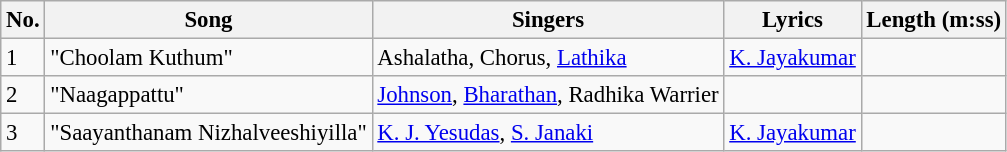<table class="wikitable" style="font-size:95%;">
<tr>
<th>No.</th>
<th>Song</th>
<th>Singers</th>
<th>Lyrics</th>
<th>Length (m:ss)</th>
</tr>
<tr>
<td>1</td>
<td>"Choolam Kuthum"</td>
<td>Ashalatha, Chorus, <a href='#'>Lathika</a></td>
<td><a href='#'>K. Jayakumar</a></td>
<td></td>
</tr>
<tr>
<td>2</td>
<td>"Naagappattu"</td>
<td><a href='#'>Johnson</a>, <a href='#'>Bharathan</a>, Radhika Warrier</td>
<td></td>
<td></td>
</tr>
<tr>
<td>3</td>
<td>"Saayanthanam Nizhalveeshiyilla"</td>
<td><a href='#'>K. J. Yesudas</a>, <a href='#'>S. Janaki</a></td>
<td><a href='#'>K. Jayakumar</a></td>
<td></td>
</tr>
</table>
